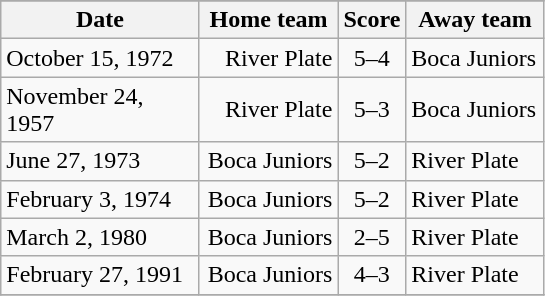<table class="wikitable">
<tr>
</tr>
<tr>
<th width=125>Date</th>
<th width=85>Home team</th>
<th width=30>Score</th>
<th width=85>Away team</th>
</tr>
<tr>
<td>October 15, 1972</td>
<td align=right>River Plate</td>
<td align=center>5–4</td>
<td>Boca Juniors</td>
</tr>
<tr>
<td>November 24, 1957</td>
<td align=right>River Plate</td>
<td align=center>5–3</td>
<td>Boca Juniors</td>
</tr>
<tr>
<td>June 27, 1973</td>
<td align=right>Boca Juniors</td>
<td align=center>5–2</td>
<td>River Plate</td>
</tr>
<tr>
<td>February 3, 1974</td>
<td align=right>Boca Juniors</td>
<td align=center>5–2</td>
<td>River Plate</td>
</tr>
<tr>
<td>March 2, 1980</td>
<td align=right>Boca Juniors</td>
<td align=center>2–5</td>
<td>River Plate</td>
</tr>
<tr>
<td>February 27, 1991</td>
<td align=right>Boca Juniors</td>
<td align=center>4–3</td>
<td>River Plate</td>
</tr>
<tr>
</tr>
</table>
